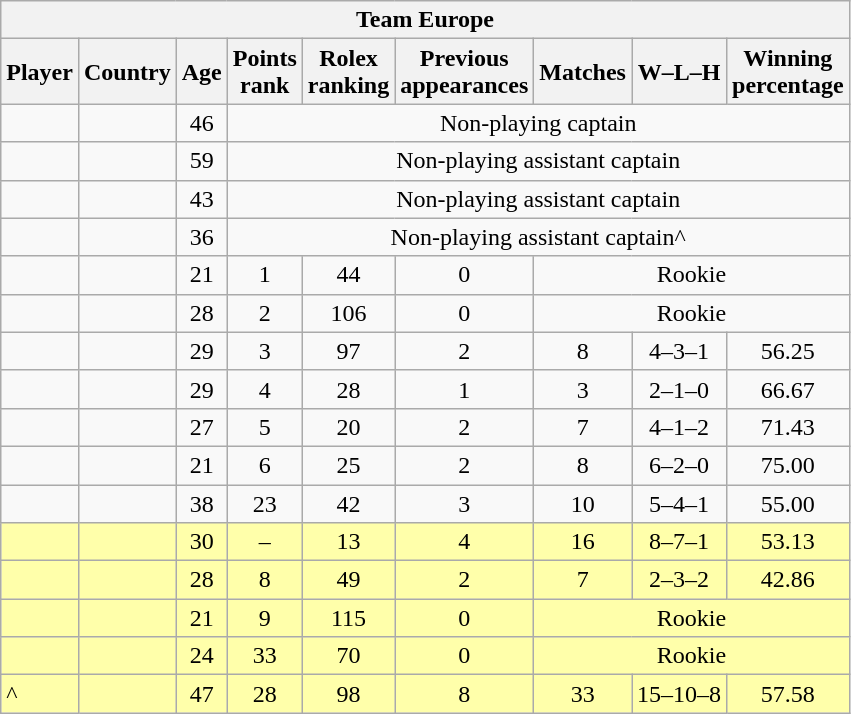<table class="wikitable sortable" style="text-align:center">
<tr>
<th colspan=9> Team Europe</th>
</tr>
<tr>
<th>Player</th>
<th>Country</th>
<th>Age</th>
<th data-sort-type="number">Points<br>rank</th>
<th data-sort-type="number">Rolex<br>ranking</th>
<th data-sort-type="number">Previous<br>appearances</th>
<th data-sort-type="number">Matches</th>
<th data-sort-type="number">W–L–H</th>
<th data-sort-type="number">Winning<br>percentage</th>
</tr>
<tr>
<td align=left></td>
<td align=left></td>
<td>46</td>
<td colspan=6>Non-playing captain</td>
</tr>
<tr>
<td align=left></td>
<td align=left></td>
<td>59</td>
<td colspan=6>Non-playing assistant captain</td>
</tr>
<tr>
<td align=left></td>
<td align=left></td>
<td>43</td>
<td colspan=6>Non-playing assistant captain</td>
</tr>
<tr>
<td align=left></td>
<td align=left></td>
<td>36</td>
<td colspan=6>Non-playing assistant captain^</td>
</tr>
<tr>
<td align=left></td>
<td align=left></td>
<td>21</td>
<td>1</td>
<td>44</td>
<td>0</td>
<td colspan=3>Rookie</td>
</tr>
<tr>
<td align=left></td>
<td align=left></td>
<td>28</td>
<td>2</td>
<td>106</td>
<td>0</td>
<td colspan=3>Rookie</td>
</tr>
<tr>
<td align=left></td>
<td align=left></td>
<td>29</td>
<td>3</td>
<td>97</td>
<td>2</td>
<td>8</td>
<td>4–3–1</td>
<td>56.25</td>
</tr>
<tr>
<td align=left></td>
<td align=left></td>
<td>29</td>
<td>4</td>
<td>28</td>
<td>1</td>
<td>3</td>
<td>2–1–0</td>
<td>66.67</td>
</tr>
<tr>
<td align=left></td>
<td align=left></td>
<td>27</td>
<td>5</td>
<td>20</td>
<td>2</td>
<td>7</td>
<td>4–1–2</td>
<td>71.43</td>
</tr>
<tr>
<td align=left></td>
<td align=left></td>
<td>21</td>
<td>6</td>
<td>25</td>
<td>2</td>
<td>8</td>
<td>6–2–0</td>
<td>75.00</td>
</tr>
<tr>
<td align=left></td>
<td align=left></td>
<td>38</td>
<td>23</td>
<td>42</td>
<td>3</td>
<td>10</td>
<td>5–4–1</td>
<td>55.00</td>
</tr>
<tr style="background:#ffa;">
<td align=left></td>
<td align=left></td>
<td>30</td>
<td>–</td>
<td>13</td>
<td>4</td>
<td>16</td>
<td>8–7–1</td>
<td>53.13</td>
</tr>
<tr style="background:#ffa;">
<td align=left></td>
<td align=left></td>
<td>28</td>
<td>8</td>
<td>49</td>
<td>2</td>
<td>7</td>
<td>2–3–2</td>
<td>42.86</td>
</tr>
<tr style="background:#ffa;">
<td align=left></td>
<td align=left></td>
<td>21</td>
<td>9</td>
<td>115</td>
<td>0</td>
<td colspan=3>Rookie</td>
</tr>
<tr style="background:#ffa;">
<td align=left></td>
<td align=left></td>
<td>24</td>
<td>33</td>
<td>70</td>
<td>0</td>
<td colspan=3>Rookie</td>
</tr>
<tr style="background:#ffa;">
<td align=left>^</td>
<td align=left></td>
<td>47</td>
<td>28</td>
<td>98</td>
<td>8</td>
<td>33</td>
<td>15–10–8</td>
<td>57.58</td>
</tr>
</table>
